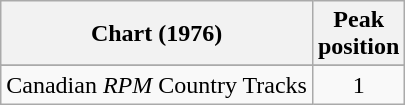<table class="wikitable sortable">
<tr>
<th align="left">Chart (1976)</th>
<th align="center">Peak<br>position</th>
</tr>
<tr>
</tr>
<tr>
</tr>
<tr>
<td align="left">Canadian <em>RPM</em> Country Tracks</td>
<td align="center">1</td>
</tr>
</table>
